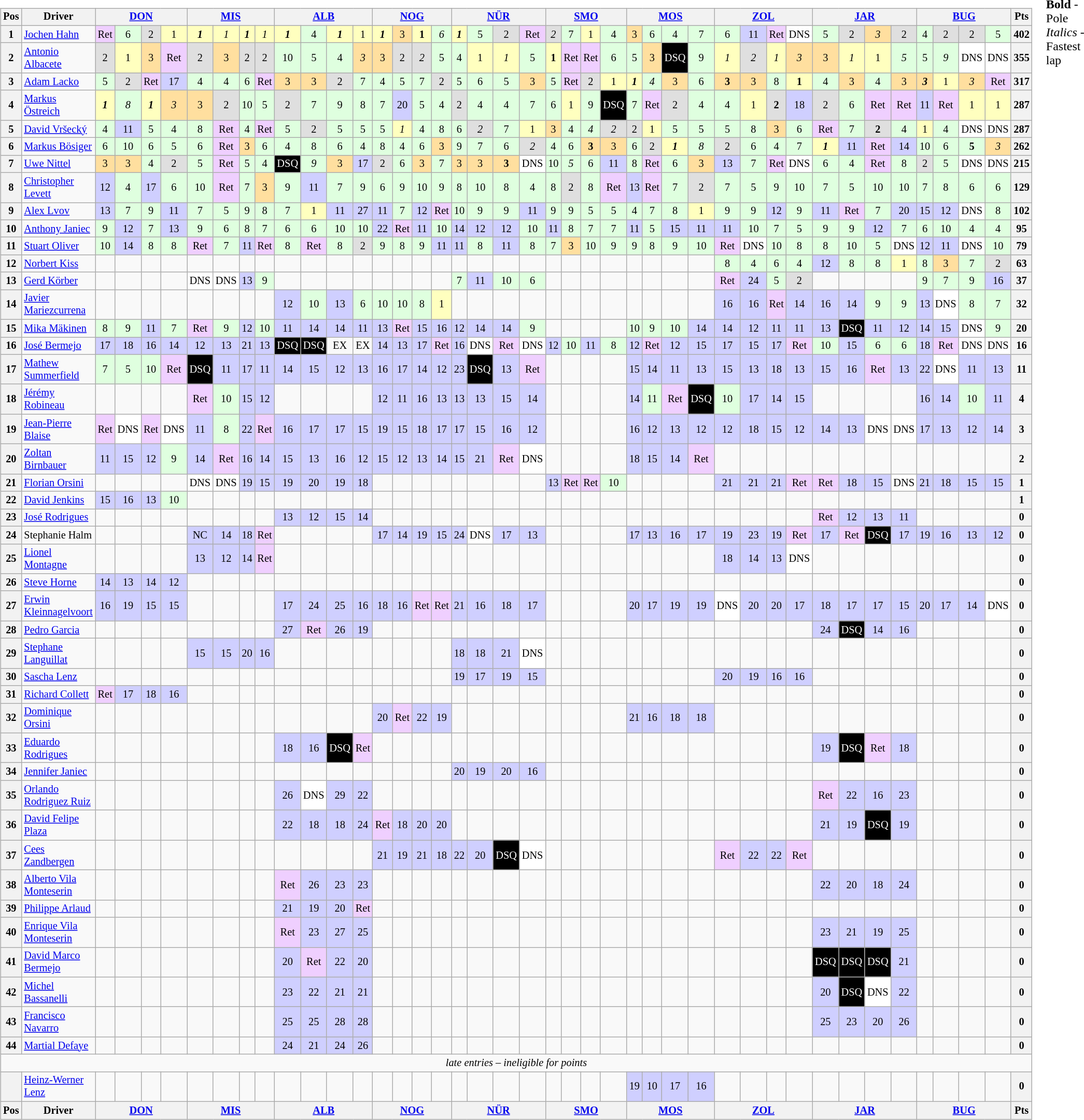<table>
<tr>
<td><br><table class="wikitable" style="font-size: 85%; text-align: center;">
<tr valign="top">
<th valign="middle">Pos</th>
<th valign="middle">Driver</th>
<th colspan=4><a href='#'>DON</a><br></th>
<th colspan=4><a href='#'>MIS</a><br></th>
<th colspan=4><a href='#'>ALB</a><br></th>
<th colspan=4><a href='#'>NOG</a><br></th>
<th colspan=4><a href='#'>NÜR</a><br></th>
<th colspan=4><a href='#'>SMO</a><br></th>
<th colspan=4><a href='#'>MOS</a><br></th>
<th colspan=4><a href='#'>ZOL</a><br></th>
<th colspan=4><a href='#'>JAR</a><br></th>
<th colspan=4><a href='#'>BUG</a><br></th>
<th valign="middle">Pts</th>
</tr>
<tr>
<th>1</th>
<td align=left> <a href='#'>Jochen Hahn</a></td>
<td style="background:#EFCFFF;">Ret</td>
<td style="background:#DFFFDF;">6</td>
<td style="background:#DFDFDF;">2</td>
<td style="background:#FFFFBF;">1</td>
<td style="background:#FFFFBF;"><strong><em>1</em></strong></td>
<td style="background:#FFFFBF;"><em>1</em></td>
<td style="background:#FFFFBF;"><strong><em>1</em></strong></td>
<td style="background:#FFFFBF;"><em>1</em></td>
<td style="background:#FFFFBF;"><strong><em>1</em></strong></td>
<td style="background:#DFFFDF;">4</td>
<td style="background:#FFFFBF;"><strong><em>1</em></strong></td>
<td style="background:#FFFFBF;">1</td>
<td style="background:#FFFFBF;"><strong><em>1</em></strong></td>
<td style="background:#FFDF9F;">3</td>
<td style="background:#FFFFBF;"><strong>1</strong></td>
<td style="background:#DFFFDF;"><em>6</em></td>
<td style="background:#FFFFBF;"><strong><em>1</em></strong></td>
<td style="background:#DFFFDF;">5</td>
<td style="background:#DFDFDF;">2</td>
<td style="background:#EFCFFF;">Ret</td>
<td style="background:#DFDFDF;"><em>2</em></td>
<td style="background:#DFFFDF;">7</td>
<td style="background:#FFFFBF;">1</td>
<td style="background:#DFFFDF;">4</td>
<td style="background:#FFDF9F;">3</td>
<td style="background:#DFFFDF;">6</td>
<td style="background:#DFFFDF;">4</td>
<td style="background:#DFFFDF;">7</td>
<td style="background:#DFFFDF;">6</td>
<td style="background:#CFCFFF;">11</td>
<td style="background:#EFCFFF;">Ret</td>
<td style="background:#FFFFFF;">DNS</td>
<td style="background:#DFFFDF;">5</td>
<td style="background:#DFDFDF;">2</td>
<td style="background:#FFDF9F;"><em>3</em></td>
<td style="background:#DFDFDF;">2</td>
<td style="background:#DFFFDF;">4</td>
<td style="background:#DFDFDF;">2</td>
<td style="background:#DFDFDF;">2</td>
<td style="background:#DFFFDF;">5</td>
<th>402</th>
</tr>
<tr>
<th>2</th>
<td align=left> <a href='#'>Antonio Albacete</a></td>
<td style="background:#DFDFDF;">2</td>
<td style="background:#FFFFBF;">1</td>
<td style="background:#FFDF9F;">3</td>
<td style="background:#EFCFFF;">Ret</td>
<td style="background:#DFDFDF;">2</td>
<td style="background:#FFDF9F;">3</td>
<td style="background:#DFDFDF;">2</td>
<td style="background:#DFDFDF;">2</td>
<td style="background:#DFFFDF;">10</td>
<td style="background:#DFFFDF;">5</td>
<td style="background:#DFFFDF;">4</td>
<td style="background:#FFDF9F;"><em>3</em></td>
<td style="background:#FFDF9F;">3</td>
<td style="background:#DFDFDF;">2</td>
<td style="background:#DFDFDF;"><em>2</em></td>
<td style="background:#DFFFDF;">5</td>
<td style="background:#DFFFDF;">4</td>
<td style="background:#FFFFBF;">1</td>
<td style="background:#FFFFBF;"><em>1</em></td>
<td style="background:#DFFFDF;">5</td>
<td style="background:#FFFFBF;"><strong>1</strong></td>
<td style="background:#EFCFFF;">Ret</td>
<td style="background:#EFCFFF;">Ret</td>
<td style="background:#DFFFDF;">6</td>
<td style="background:#DFFFDF;">5</td>
<td style="background:#FFDF9F;">3</td>
<td style="background:#000000; color:white;">DSQ</td>
<td style="background:#DFFFDF;">9</td>
<td style="background:#FFFFBF;"><em>1</em></td>
<td style="background:#DFDFDF;"><em>2</em></td>
<td style="background:#FFFFBF;"><em>1</em></td>
<td style="background:#FFDF9F;"><em>3</em></td>
<td style="background:#FFDF9F;">3</td>
<td style="background:#FFFFBF;"><em>1</em></td>
<td style="background:#FFFFBF;">1</td>
<td style="background:#DFFFDF;"><em>5</em></td>
<td style="background:#DFFFDF;">5</td>
<td style="background:#DFFFDF;"><em>9</em></td>
<td style="background:#FFFFFF;">DNS</td>
<td style="background:#FFFFFF;">DNS</td>
<th>355</th>
</tr>
<tr>
<th>3</th>
<td align=left> <a href='#'>Adam Lacko</a></td>
<td style="background:#DFFFDF;">5</td>
<td style="background:#DFDFDF;">2</td>
<td style="background:#EFCFFF;">Ret</td>
<td style="background:#CFCFFF;">17</td>
<td style="background:#DFFFDF;">4</td>
<td style="background:#DFFFDF;">4</td>
<td style="background:#DFFFDF;">6</td>
<td style="background:#EFCFFF;">Ret</td>
<td style="background:#FFDF9F;">3</td>
<td style="background:#FFDF9F;">3</td>
<td style="background:#DFDFDF;">2</td>
<td style="background:#DFFFDF;">7</td>
<td style="background:#DFFFDF;">4</td>
<td style="background:#DFFFDF;">5</td>
<td style="background:#DFFFDF;">7</td>
<td style="background:#DFDFDF;">2</td>
<td style="background:#DFFFDF;">5</td>
<td style="background:#DFFFDF;">6</td>
<td style="background:#DFFFDF;">5</td>
<td style="background:#FFDF9F;">3</td>
<td style="background:#DFFFDF;">5</td>
<td style="background:#EFCFFF;">Ret</td>
<td style="background:#DFDFDF;">2</td>
<td style="background:#FFFFBF;">1</td>
<td style="background:#FFFFBF;"><strong><em>1</em></strong></td>
<td style="background:#DFFFDF;"><em>4</em></td>
<td style="background:#FFDF9F;">3</td>
<td style="background:#DFFFDF;">6</td>
<td style="background:#FFDF9F;"><strong>3</strong></td>
<td style="background:#FFDF9F;">3</td>
<td style="background:#DFFFDF;">8</td>
<td style="background:#FFFFBF;"><strong>1</strong></td>
<td style="background:#DFFFDF;">4</td>
<td style="background:#FFDF9F;">3</td>
<td style="background:#DFFFDF;">4</td>
<td style="background:#FFDF9F;">3</td>
<td style="background:#FFDF9F;"><strong><em>3</em></strong></td>
<td style="background:#FFFFBF;">1</td>
<td style="background:#FFDF9F;"><em>3</em></td>
<td style="background:#EFCFFF;">Ret</td>
<th>317</th>
</tr>
<tr>
<th>4</th>
<td align=left> <a href='#'>Markus Östreich</a></td>
<td style="background:#FFFFBF;"><strong><em>1</em></strong></td>
<td style="background:#DFFFDF;"><em>8</em></td>
<td style="background:#FFFFBF;"><strong><em>1</em></strong></td>
<td style="background:#FFDF9F;"><em>3</em></td>
<td style="background:#FFDF9F;">3</td>
<td style="background:#DFDFDF;">2</td>
<td style="background:#DFFFDF;">10</td>
<td style="background:#DFFFDF;">5</td>
<td style="background:#DFDFDF;">2</td>
<td style="background:#DFFFDF;">7</td>
<td style="background:#DFFFDF;">9</td>
<td style="background:#DFFFDF;">8</td>
<td style="background:#DFFFDF;">7</td>
<td style="background:#CFCFFF;">20</td>
<td style="background:#DFFFDF;">5</td>
<td style="background:#DFFFDF;">4</td>
<td style="background:#DFDFDF;">2</td>
<td style="background:#DFFFDF;">4</td>
<td style="background:#DFFFDF;">4</td>
<td style="background:#DFFFDF;">7</td>
<td style="background:#DFFFDF;">6</td>
<td style="background:#FFFFBF;">1</td>
<td style="background:#DFFFDF;">9</td>
<td style="background:#000000; color:white;">DSQ</td>
<td style="background:#DFFFDF;">7</td>
<td style="background:#EFCFFF;">Ret</td>
<td style="background:#DFDFDF;">2</td>
<td style="background:#DFFFDF;">4</td>
<td style="background:#DFFFDF;">4</td>
<td style="background:#FFFFBF;">1</td>
<td style="background:#DFDFDF;"><strong>2</strong></td>
<td style="background:#CFCFFF;">18</td>
<td style="background:#DFDFDF;">2</td>
<td style="background:#DFFFDF;">6</td>
<td style="background:#EFCFFF;">Ret</td>
<td style="background:#EFCFFF;">Ret</td>
<td style="background:#CFCFFF;">11</td>
<td style="background:#EFCFFF;">Ret</td>
<td style="background:#FFFFBF;">1</td>
<td style="background:#FFFFBF;">1</td>
<th>287</th>
</tr>
<tr>
<th>5</th>
<td align=left> <a href='#'>David Vršecký</a></td>
<td style="background:#DFFFDF;">4</td>
<td style="background:#CFCFFF;">11</td>
<td style="background:#DFFFDF;">5</td>
<td style="background:#DFFFDF;">4</td>
<td style="background:#DFFFDF;">8</td>
<td style="background:#EFCFFF;">Ret</td>
<td style="background:#DFFFDF;">4</td>
<td style="background:#EFCFFF;">Ret</td>
<td style="background:#DFFFDF;">5</td>
<td style="background:#DFDFDF;">2</td>
<td style="background:#DFFFDF;">5</td>
<td style="background:#DFFFDF;">5</td>
<td style="background:#DFFFDF;">5</td>
<td style="background:#FFFFBF;"><em>1</em></td>
<td style="background:#DFFFDF;">4</td>
<td style="background:#DFFFDF;">8</td>
<td style="background:#DFFFDF;">6</td>
<td style="background:#DFDFDF;"><em>2</em></td>
<td style="background:#DFFFDF;">7</td>
<td style="background:#FFFFBF;">1</td>
<td style="background:#FFDF9F;">3</td>
<td style="background:#DFFFDF;">4</td>
<td style="background:#DFFFDF;"><em>4</em></td>
<td style="background:#DFDFDF;"><em>2</em></td>
<td style="background:#DFDFDF;">2</td>
<td style="background:#FFFFBF;">1</td>
<td style="background:#DFFFDF;">5</td>
<td style="background:#DFFFDF;">5</td>
<td style="background:#DFFFDF;">5</td>
<td style="background:#DFFFDF;">8</td>
<td style="background:#FFDF9F;">3</td>
<td style="background:#DFFFDF;">6</td>
<td style="background:#EFCFFF;">Ret</td>
<td style="background:#DFFFDF;">7</td>
<td style="background:#DFDFDF;"><strong>2</strong></td>
<td style="background:#DFFFDF;">4</td>
<td style="background:#FFFFBF;">1</td>
<td style="background:#DFFFDF;">4</td>
<td style="background:#FFFFFF;">DNS</td>
<td style="background:#FFFFFF;">DNS</td>
<th>287</th>
</tr>
<tr>
<th>6</th>
<td align=left> <a href='#'>Markus Bösiger</a></td>
<td style="background:#DFFFDF;">6</td>
<td style="background:#DFFFDF;">10</td>
<td style="background:#DFFFDF;">6</td>
<td style="background:#DFFFDF;">5</td>
<td style="background:#DFFFDF;">6</td>
<td style="background:#EFCFFF;">Ret</td>
<td style="background:#FFDF9F;">3</td>
<td style="background:#DFFFDF;">6</td>
<td style="background:#DFFFDF;">4</td>
<td style="background:#DFFFDF;">8</td>
<td style="background:#DFFFDF;">6</td>
<td style="background:#DFFFDF;">4</td>
<td style="background:#DFFFDF;">8</td>
<td style="background:#DFFFDF;">4</td>
<td style="background:#DFFFDF;">6</td>
<td style="background:#FFDF9F;">3</td>
<td style="background:#DFFFDF;">9</td>
<td style="background:#DFFFDF;">7</td>
<td style="background:#DFFFDF;">6</td>
<td style="background:#DFDFDF;"><em>2</em></td>
<td style="background:#DFFFDF;">4</td>
<td style="background:#DFFFDF;">6</td>
<td style="background:#FFDF9F;"><strong>3</strong></td>
<td style="background:#FFDF9F;">3</td>
<td style="background:#DFFFDF;">6</td>
<td style="background:#DFDFDF;">2</td>
<td style="background:#FFFFBF;"><strong><em>1</em></strong></td>
<td style="background:#DFFFDF;"><em>8</em></td>
<td style="background:#DFDFDF;">2</td>
<td style="background:#DFFFDF;">6</td>
<td style="background:#DFFFDF;">4</td>
<td style="background:#DFFFDF;">7</td>
<td style="background:#FFFFBF;"><strong><em>1</em></strong></td>
<td style="background:#CFCFFF;">11</td>
<td style="background:#EFCFFF;">Ret</td>
<td style="background:#CFCFFF;">14</td>
<td style="background:#DFFFDF;">10</td>
<td style="background:#DFFFDF;">6</td>
<td style="background:#DFFFDF;"><strong>5</strong></td>
<td style="background:#FFDF9F;"><em>3</em></td>
<th>262</th>
</tr>
<tr>
<th>7</th>
<td align=left> <a href='#'>Uwe Nittel</a></td>
<td style="background:#FFDF9F;">3</td>
<td style="background:#FFDF9F;">3</td>
<td style="background:#DFFFDF;">4</td>
<td style="background:#DFDFDF;">2</td>
<td style="background:#DFFFDF;">5</td>
<td style="background:#EFCFFF;">Ret</td>
<td style="background:#DFFFDF;">5</td>
<td style="background:#DFFFDF;">4</td>
<td style="background:#000000; color:white;">DSQ</td>
<td style="background:#DFFFDF;"><em>9</em></td>
<td style="background:#FFDF9F;">3</td>
<td style="background:#CFCFFF;">17</td>
<td style="background:#DFDFDF;">2</td>
<td style="background:#DFFFDF;">6</td>
<td style="background:#FFDF9F;">3</td>
<td style="background:#DFFFDF;">7</td>
<td style="background:#FFDF9F;">3</td>
<td style="background:#FFDF9F;">3</td>
<td style="background:#FFDF9F;"><strong>3</strong></td>
<td style="background:#FFFFFF;">DNS</td>
<td style="background:#DFFFDF;">10</td>
<td style="background:#DFFFDF;"><em>5</em></td>
<td style="background:#DFFFDF;">6</td>
<td style="background:#CFCFFF;">11</td>
<td style="background:#DFFFDF;">8</td>
<td style="background:#EFCFFF;">Ret</td>
<td style="background:#DFFFDF;">6</td>
<td style="background:#FFDF9F;">3</td>
<td style="background:#CFCFFF;">13</td>
<td style="background:#DFFFDF;">7</td>
<td style="background:#EFCFFF;">Ret</td>
<td style="background:#FFFFFF;">DNS</td>
<td style="background:#DFFFDF;">6</td>
<td style="background:#DFFFDF;">4</td>
<td style="background:#EFCFFF;">Ret</td>
<td style="background:#DFFFDF;">8</td>
<td style="background:#DFDFDF;">2</td>
<td style="background:#DFFFDF;">5</td>
<td style="background:#FFFFFF;">DNS</td>
<td style="background:#FFFFFF;">DNS</td>
<th>215</th>
</tr>
<tr>
<th>8</th>
<td align=left> <a href='#'>Christopher Levett</a></td>
<td style="background:#CFCFFF;">12</td>
<td style="background:#DFFFDF;">4</td>
<td style="background:#CFCFFF;">17</td>
<td style="background:#DFFFDF;">6</td>
<td style="background:#DFFFDF;">10</td>
<td style="background:#EFCFFF;">Ret</td>
<td style="background:#DFFFDF;">7</td>
<td style="background:#FFDF9F;">3</td>
<td style="background:#DFFFDF;">9</td>
<td style="background:#CFCFFF;">11</td>
<td style="background:#DFFFDF;">7</td>
<td style="background:#DFFFDF;">9</td>
<td style="background:#DFFFDF;">6</td>
<td style="background:#DFFFDF;">9</td>
<td style="background:#DFFFDF;">10</td>
<td style="background:#DFFFDF;">9</td>
<td style="background:#DFFFDF;">8</td>
<td style="background:#DFFFDF;">10</td>
<td style="background:#DFFFDF;">8</td>
<td style="background:#DFFFDF;">4</td>
<td style="background:#DFFFDF;">8</td>
<td style="background:#DFDFDF;">2</td>
<td style="background:#DFFFDF;">8</td>
<td style="background:#EFCFFF;">Ret</td>
<td style="background:#CFCFFF;">13</td>
<td style="background:#EFCFFF;">Ret</td>
<td style="background:#DFFFDF;">7</td>
<td style="background:#DFDFDF;">2</td>
<td style="background:#DFFFDF;">7</td>
<td style="background:#DFFFDF;">5</td>
<td style="background:#DFFFDF;">9</td>
<td style="background:#DFFFDF;">10</td>
<td style="background:#DFFFDF;">7</td>
<td style="background:#DFFFDF;">5</td>
<td style="background:#DFFFDF;">10</td>
<td style="background:#DFFFDF;">10</td>
<td style="background:#DFFFDF;">7</td>
<td style="background:#DFFFDF;">8</td>
<td style="background:#DFFFDF;">6</td>
<td style="background:#DFFFDF;">6</td>
<th>129</th>
</tr>
<tr>
<th>9</th>
<td align=left> <a href='#'>Alex Lvov</a></td>
<td style="background:#CFCFFF;">13</td>
<td style="background:#DFFFDF;">7</td>
<td style="background:#DFFFDF;">9</td>
<td style="background:#CFCFFF;">11</td>
<td style="background:#DFFFDF;">7</td>
<td style="background:#DFFFDF;">5</td>
<td style="background:#DFFFDF;">9</td>
<td style="background:#DFFFDF;">8</td>
<td style="background:#DFFFDF;">7</td>
<td style="background:#FFFFBF;">1</td>
<td style="background:#CFCFFF;">11</td>
<td style="background:#CFCFFF;">27</td>
<td style="background:#CFCFFF;">11</td>
<td style="background:#DFFFDF;">7</td>
<td style="background:#CFCFFF;">12</td>
<td style="background:#EFCFFF;">Ret</td>
<td style="background:#DFFFDF;">10</td>
<td style="background:#DFFFDF;">9</td>
<td style="background:#DFFFDF;">9</td>
<td style="background:#CFCFFF;">11</td>
<td style="background:#DFFFDF;">9</td>
<td style="background:#DFFFDF;">9</td>
<td style="background:#DFFFDF;">5</td>
<td style="background:#DFFFDF;">5</td>
<td style="background:#DFFFDF;">4</td>
<td style="background:#DFFFDF;">7</td>
<td style="background:#DFFFDF;">8</td>
<td style="background:#FFFFBF;">1</td>
<td style="background:#DFFFDF;">9</td>
<td style="background:#DFFFDF;">9</td>
<td style="background:#CFCFFF;">12</td>
<td style="background:#DFFFDF;">9</td>
<td style="background:#CFCFFF;">11</td>
<td style="background:#EFCFFF;">Ret</td>
<td style="background:#DFFFDF;">7</td>
<td style="background:#CFCFFF;">20</td>
<td style="background:#CFCFFF;">15</td>
<td style="background:#CFCFFF;">12</td>
<td style="background:#FFFFFF;">DNS</td>
<td style="background:#DFFFDF;">8</td>
<th>102</th>
</tr>
<tr>
<th>10</th>
<td align=left> <a href='#'>Anthony Janiec</a></td>
<td style="background:#DFFFDF;">9</td>
<td style="background:#CFCFFF;">12</td>
<td style="background:#DFFFDF;">7</td>
<td style="background:#CFCFFF;">13</td>
<td style="background:#DFFFDF;">9</td>
<td style="background:#DFFFDF;">6</td>
<td style="background:#DFFFDF;">8</td>
<td style="background:#DFFFDF;">7</td>
<td style="background:#DFFFDF;">6</td>
<td style="background:#DFFFDF;">6</td>
<td style="background:#DFFFDF;">10</td>
<td style="background:#DFFFDF;">10</td>
<td style="background:#CFCFFF;">22</td>
<td style="background:#EFCFFF;">Ret</td>
<td style="background:#CFCFFF;">11</td>
<td style="background:#DFFFDF;">10</td>
<td style="background:#CFCFFF;">14</td>
<td style="background:#CFCFFF;">12</td>
<td style="background:#CFCFFF;">12</td>
<td style="background:#DFFFDF;">10</td>
<td style="background:#CFCFFF;">11</td>
<td style="background:#DFFFDF;">8</td>
<td style="background:#DFFFDF;">7</td>
<td style="background:#DFFFDF;">7</td>
<td style="background:#CFCFFF;">11</td>
<td style="background:#DFFFDF;">5</td>
<td style="background:#CFCFFF;">15</td>
<td style="background:#CFCFFF;">11</td>
<td style="background:#CFCFFF;">11</td>
<td style="background:#DFFFDF;">10</td>
<td style="background:#DFFFDF;">7</td>
<td style="background:#DFFFDF;">5</td>
<td style="background:#DFFFDF;">9</td>
<td style="background:#DFFFDF;">9</td>
<td style="background:#CFCFFF;">12</td>
<td style="background:#DFFFDF;">7</td>
<td style="background:#DFFFDF;">6</td>
<td style="background:#DFFFDF;">10</td>
<td style="background:#DFFFDF;">4</td>
<td style="background:#DFFFDF;">4</td>
<th>95</th>
</tr>
<tr>
<th>11</th>
<td align=left> <a href='#'>Stuart Oliver</a></td>
<td style="background:#DFFFDF;">10</td>
<td style="background:#CFCFFF;">14</td>
<td style="background:#DFFFDF;">8</td>
<td style="background:#DFFFDF;">8</td>
<td style="background:#EFCFFF;">Ret</td>
<td style="background:#DFFFDF;">7</td>
<td style="background:#CFCFFF;">11</td>
<td style="background:#EFCFFF;">Ret</td>
<td style="background:#DFFFDF;">8</td>
<td style="background:#EFCFFF;">Ret</td>
<td style="background:#DFFFDF;">8</td>
<td style="background:#DFDFDF;">2</td>
<td style="background:#DFFFDF;">9</td>
<td style="background:#DFFFDF;">8</td>
<td style="background:#DFFFDF;">9</td>
<td style="background:#CFCFFF;">11</td>
<td style="background:#CFCFFF;">11</td>
<td style="background:#DFFFDF;">8</td>
<td style="background:#CFCFFF;">11</td>
<td style="background:#DFFFDF;">8</td>
<td style="background:#DFFFDF;">7</td>
<td style="background:#FFDF9F;">3</td>
<td style="background:#DFFFDF;">10</td>
<td style="background:#DFFFDF;">9</td>
<td style="background:#DFFFDF;">9</td>
<td style="background:#DFFFDF;">8</td>
<td style="background:#DFFFDF;">9</td>
<td style="background:#DFFFDF;">10</td>
<td style="background:#EFCFFF;">Ret</td>
<td style="background:#FFFFFF;">DNS</td>
<td style="background:#DFFFDF;">10</td>
<td style="background:#DFFFDF;">8</td>
<td style="background:#DFFFDF;">8</td>
<td style="background:#DFFFDF;">10</td>
<td style="background:#DFFFDF;">5</td>
<td style="background:#FFFFFF;">DNS</td>
<td style="background:#CFCFFF;">12</td>
<td style="background:#CFCFFF;">11</td>
<td style="background:#FFFFFF;">DNS</td>
<td style="background:#DFFFDF;">10</td>
<th>79</th>
</tr>
<tr>
<th>12</th>
<td align=left> <a href='#'>Norbert Kiss</a></td>
<td></td>
<td></td>
<td></td>
<td></td>
<td></td>
<td></td>
<td></td>
<td></td>
<td></td>
<td></td>
<td></td>
<td></td>
<td></td>
<td></td>
<td></td>
<td></td>
<td></td>
<td></td>
<td></td>
<td></td>
<td></td>
<td></td>
<td></td>
<td></td>
<td></td>
<td></td>
<td></td>
<td></td>
<td style="background:#DFFFDF;">8</td>
<td style="background:#DFFFDF;">4</td>
<td style="background:#DFFFDF;">6</td>
<td style="background:#DFFFDF;">4</td>
<td style="background:#CFCFFF;">12</td>
<td style="background:#DFFFDF;">8</td>
<td style="background:#DFFFDF;">8</td>
<td style="background:#FFFFBF;">1</td>
<td style="background:#DFFFDF;">8</td>
<td style="background:#FFDF9F;">3</td>
<td style="background:#DFFFDF;">7</td>
<td style="background:#DFDFDF;">2</td>
<th>63</th>
</tr>
<tr>
<th>13</th>
<td align=left> <a href='#'>Gerd Körber</a></td>
<td></td>
<td></td>
<td></td>
<td></td>
<td style="background:#FFFFFF;">DNS</td>
<td style="background:#FFFFFF;">DNS</td>
<td style="background:#CFCFFF;">13</td>
<td style="background:#DFFFDF;">9</td>
<td></td>
<td></td>
<td></td>
<td></td>
<td></td>
<td></td>
<td></td>
<td></td>
<td style="background:#DFFFDF;">7</td>
<td style="background:#CFCFFF;">11</td>
<td style="background:#DFFFDF;">10</td>
<td style="background:#DFFFDF;">6</td>
<td></td>
<td></td>
<td></td>
<td></td>
<td></td>
<td></td>
<td></td>
<td></td>
<td style="background:#EFCFFF;">Ret</td>
<td style="background:#CFCFFF;">24</td>
<td style="background:#DFFFDF;">5</td>
<td style="background:#DFDFDF;">2</td>
<td></td>
<td></td>
<td></td>
<td></td>
<td style="background:#DFFFDF;">9</td>
<td style="background:#DFFFDF;">7</td>
<td style="background:#DFFFDF;">9</td>
<td style="background:#CFCFFF;">16</td>
<th>37</th>
</tr>
<tr>
<th>14</th>
<td align=left> <a href='#'>Javier Mariezcurrena</a></td>
<td></td>
<td></td>
<td></td>
<td></td>
<td></td>
<td></td>
<td></td>
<td></td>
<td style="background:#CFCFFF;">12</td>
<td style="background:#DFFFDF;">10</td>
<td style="background:#CFCFFF;">13</td>
<td style="background:#DFFFDF;">6</td>
<td style="background:#DFFFDF;">10</td>
<td style="background:#DFFFDF;">10</td>
<td style="background:#DFFFDF;">8</td>
<td style="background:#FFFFBF;">1</td>
<td></td>
<td></td>
<td></td>
<td></td>
<td></td>
<td></td>
<td></td>
<td></td>
<td></td>
<td></td>
<td></td>
<td></td>
<td style="background:#CFCFFF;">16</td>
<td style="background:#CFCFFF;">16</td>
<td style="background:#EFCFFF;">Ret</td>
<td style="background:#CFCFFF;">14</td>
<td style="background:#CFCFFF;">16</td>
<td style="background:#CFCFFF;">14</td>
<td style="background:#DFFFDF;">9</td>
<td style="background:#DFFFDF;">9</td>
<td style="background:#CFCFFF;">13</td>
<td style="background:#FFFFFF;">DNS</td>
<td style="background:#DFFFDF;">8</td>
<td style="background:#DFFFDF;">7</td>
<th>32</th>
</tr>
<tr>
<th>15</th>
<td align=left> <a href='#'>Mika Mäkinen</a></td>
<td style="background:#DFFFDF;">8</td>
<td style="background:#DFFFDF;">9</td>
<td style="background:#CFCFFF;">11</td>
<td style="background:#DFFFDF;">7</td>
<td style="background:#EFCFFF;">Ret</td>
<td style="background:#DFFFDF;">9</td>
<td style="background:#CFCFFF;">12</td>
<td style="background:#DFFFDF;">10</td>
<td style="background:#CFCFFF;">11</td>
<td style="background:#CFCFFF;">14</td>
<td style="background:#CFCFFF;">14</td>
<td style="background:#CFCFFF;">11</td>
<td style="background:#CFCFFF;">13</td>
<td style="background:#EFCFFF;">Ret</td>
<td style="background:#CFCFFF;">15</td>
<td style="background:#CFCFFF;">16</td>
<td style="background:#CFCFFF;">12</td>
<td style="background:#CFCFFF;">14</td>
<td style="background:#CFCFFF;">14</td>
<td style="background:#DFFFDF;">9</td>
<td></td>
<td></td>
<td></td>
<td></td>
<td style="background:#DFFFDF;">10</td>
<td style="background:#DFFFDF;">9</td>
<td style="background:#DFFFDF;">10</td>
<td style="background:#CFCFFF;">14</td>
<td style="background:#CFCFFF;">14</td>
<td style="background:#CFCFFF;">12</td>
<td style="background:#CFCFFF;">11</td>
<td style="background:#CFCFFF;">11</td>
<td style="background:#CFCFFF;">13</td>
<td style="background:#000000; color:white;">DSQ</td>
<td style="background:#CFCFFF;">11</td>
<td style="background:#CFCFFF;">12</td>
<td style="background:#CFCFFF;">14</td>
<td style="background:#CFCFFF;">15</td>
<td style="background:#FFFFFF;">DNS</td>
<td style="background:#DFFFDF;">9</td>
<th>20</th>
</tr>
<tr>
<th>16</th>
<td align=left> <a href='#'>José Bermejo</a></td>
<td style="background:#CFCFFF;">17</td>
<td style="background:#CFCFFF;">18</td>
<td style="background:#CFCFFF;">16</td>
<td style="background:#CFCFFF;">14</td>
<td style="background:#CFCFFF;">12</td>
<td style="background:#CFCFFF;">13</td>
<td style="background:#CFCFFF;">21</td>
<td style="background:#CFCFFF;">13</td>
<td style="background:#000000; color:white;">DSQ</td>
<td style="background:#000000; color:white;">DSQ</td>
<td>EX</td>
<td>EX</td>
<td style="background:#CFCFFF;">14</td>
<td style="background:#CFCFFF;">13</td>
<td style="background:#CFCFFF;">17</td>
<td style="background:#EFCFFF;">Ret</td>
<td style="background:#CFCFFF;">16</td>
<td style="background:#FFFFFF;">DNS</td>
<td style="background:#EFCFFF;">Ret</td>
<td style="background:#FFFFFF;">DNS</td>
<td style="background:#CFCFFF;">12</td>
<td style="background:#DFFFDF;">10</td>
<td style="background:#CFCFFF;">11</td>
<td style="background:#DFFFDF;">8</td>
<td style="background:#CFCFFF;">12</td>
<td style="background:#EFCFFF;">Ret</td>
<td style="background:#CFCFFF;">12</td>
<td style="background:#CFCFFF;">15</td>
<td style="background:#CFCFFF;">17</td>
<td style="background:#CFCFFF;">15</td>
<td style="background:#CFCFFF;">17</td>
<td style="background:#EFCFFF;">Ret</td>
<td style="background:#DFFFDF;">10</td>
<td style="background:#CFCFFF;">15</td>
<td style="background:#DFFFDF;">6</td>
<td style="background:#DFFFDF;">6</td>
<td style="background:#CFCFFF;">18</td>
<td style="background:#EFCFFF;">Ret</td>
<td style="background:#FFFFFF;">DNS</td>
<td style="background:#FFFFFF;">DNS</td>
<th>16</th>
</tr>
<tr>
<th>17</th>
<td align=left> <a href='#'>Mathew Summerfield</a></td>
<td style="background:#DFFFDF;">7</td>
<td style="background:#DFFFDF;">5</td>
<td style="background:#DFFFDF;">10</td>
<td style="background:#EFCFFF;">Ret</td>
<td style="background:#000000; color:white;">DSQ</td>
<td style="background:#CFCFFF;">11</td>
<td style="background:#CFCFFF;">17</td>
<td style="background:#CFCFFF;">11</td>
<td style="background:#CFCFFF;">14</td>
<td style="background:#CFCFFF;">15</td>
<td style="background:#CFCFFF;">12</td>
<td style="background:#CFCFFF;">13</td>
<td style="background:#CFCFFF;">16</td>
<td style="background:#CFCFFF;">17</td>
<td style="background:#CFCFFF;">14</td>
<td style="background:#CFCFFF;">12</td>
<td style="background:#CFCFFF;">23</td>
<td style="background:#000000; color:white;">DSQ</td>
<td style="background:#CFCFFF;">13</td>
<td style="background:#EFCFFF;">Ret</td>
<td></td>
<td></td>
<td></td>
<td></td>
<td style="background:#CFCFFF;">15</td>
<td style="background:#CFCFFF;">14</td>
<td style="background:#CFCFFF;">11</td>
<td style="background:#CFCFFF;">13</td>
<td style="background:#CFCFFF;">15</td>
<td style="background:#CFCFFF;">13</td>
<td style="background:#CFCFFF;">18</td>
<td style="background:#CFCFFF;">13</td>
<td style="background:#CFCFFF;">15</td>
<td style="background:#CFCFFF;">16</td>
<td style="background:#EFCFFF;">Ret</td>
<td style="background:#CFCFFF;">13</td>
<td style="background:#CFCFFF;">22</td>
<td style="background:#FFFFFF;">DNS</td>
<td style="background:#CFCFFF;">11</td>
<td style="background:#CFCFFF;">13</td>
<th>11</th>
</tr>
<tr>
<th>18</th>
<td align=left> <a href='#'>Jérémy Robineau</a></td>
<td></td>
<td></td>
<td></td>
<td></td>
<td style="background:#EFCFFF;">Ret</td>
<td style="background:#DFFFDF;">10</td>
<td style="background:#CFCFFF;">15</td>
<td style="background:#CFCFFF;">12</td>
<td></td>
<td></td>
<td></td>
<td></td>
<td style="background:#CFCFFF;">12</td>
<td style="background:#CFCFFF;">11</td>
<td style="background:#CFCFFF;">16</td>
<td style="background:#CFCFFF;">13</td>
<td style="background:#CFCFFF;">13</td>
<td style="background:#CFCFFF;">13</td>
<td style="background:#CFCFFF;">15</td>
<td style="background:#CFCFFF;">14</td>
<td></td>
<td></td>
<td></td>
<td></td>
<td style="background:#CFCFFF;">14</td>
<td style="background:#DFFFDF;">11</td>
<td style="background:#EFCFFF;">Ret</td>
<td style="background:#000000; color:white;">DSQ</td>
<td style="background:#DFFFDF;">10</td>
<td style="background:#CFCFFF;">17</td>
<td style="background:#CFCFFF;">14</td>
<td style="background:#CFCFFF;">15</td>
<td></td>
<td></td>
<td></td>
<td></td>
<td style="background:#CFCFFF;">16</td>
<td style="background:#CFCFFF;">14</td>
<td style="background:#DFFFDF;">10</td>
<td style="background:#CFCFFF;">11</td>
<th>4</th>
</tr>
<tr>
<th>19</th>
<td align=left> <a href='#'>Jean-Pierre Blaise</a></td>
<td style="background:#EFCFFF;">Ret</td>
<td style="background:#FFFFFF;">DNS</td>
<td style="background:#EFCFFF;">Ret</td>
<td style="background:#FFFFFF;">DNS</td>
<td style="background:#CFCFFF;">11</td>
<td style="background:#DFFFDF;">8</td>
<td style="background:#CFCFFF;">22</td>
<td style="background:#EFCFFF;">Ret</td>
<td style="background:#CFCFFF;">16</td>
<td style="background:#CFCFFF;">17</td>
<td style="background:#CFCFFF;">17</td>
<td style="background:#CFCFFF;">15</td>
<td style="background:#CFCFFF;">19</td>
<td style="background:#CFCFFF;">15</td>
<td style="background:#CFCFFF;">18</td>
<td style="background:#CFCFFF;">17</td>
<td style="background:#CFCFFF;">17</td>
<td style="background:#CFCFFF;">15</td>
<td style="background:#CFCFFF;">16</td>
<td style="background:#CFCFFF;">12</td>
<td></td>
<td></td>
<td></td>
<td></td>
<td style="background:#CFCFFF;">16</td>
<td style="background:#CFCFFF;">12</td>
<td style="background:#CFCFFF;">13</td>
<td style="background:#CFCFFF;">12</td>
<td style="background:#CFCFFF;">12</td>
<td style="background:#CFCFFF;">18</td>
<td style="background:#CFCFFF;">15</td>
<td style="background:#CFCFFF;">12</td>
<td style="background:#CFCFFF;">14</td>
<td style="background:#CFCFFF;">13</td>
<td style="background:#FFFFFF;">DNS</td>
<td style="background:#FFFFFF;">DNS</td>
<td style="background:#CFCFFF;">17</td>
<td style="background:#CFCFFF;">13</td>
<td style="background:#CFCFFF;">12</td>
<td style="background:#CFCFFF;">14</td>
<th>3</th>
</tr>
<tr>
<th>20</th>
<td align=left> <a href='#'>Zoltan Birnbauer</a></td>
<td style="background:#CFCFFF;">11</td>
<td style="background:#CFCFFF;">15</td>
<td style="background:#CFCFFF;">12</td>
<td style="background:#DFFFDF;">9</td>
<td style="background:#CFCFFF;">14</td>
<td style="background:#EFCFFF;">Ret</td>
<td style="background:#CFCFFF;">16</td>
<td style="background:#CFCFFF;">14</td>
<td style="background:#CFCFFF;">15</td>
<td style="background:#CFCFFF;">13</td>
<td style="background:#CFCFFF;">16</td>
<td style="background:#CFCFFF;">12</td>
<td style="background:#CFCFFF;">15</td>
<td style="background:#CFCFFF;">12</td>
<td style="background:#CFCFFF;">13</td>
<td style="background:#CFCFFF;">14</td>
<td style="background:#CFCFFF;">15</td>
<td style="background:#CFCFFF;">21</td>
<td style="background:#EFCFFF;">Ret</td>
<td style="background:#FFFFFF;">DNS</td>
<td></td>
<td></td>
<td></td>
<td></td>
<td style="background:#CFCFFF;">18</td>
<td style="background:#CFCFFF;">15</td>
<td style="background:#CFCFFF;">14</td>
<td style="background:#EFCFFF;">Ret</td>
<td></td>
<td></td>
<td></td>
<td></td>
<td></td>
<td></td>
<td></td>
<td></td>
<td></td>
<td></td>
<td></td>
<td></td>
<th>2</th>
</tr>
<tr>
<th>21</th>
<td align=left> <a href='#'>Florian Orsini</a></td>
<td></td>
<td></td>
<td></td>
<td></td>
<td style="background:#FFFFFF;">DNS</td>
<td style="background:#FFFFFF;">DNS</td>
<td style="background:#CFCFFF;">19</td>
<td style="background:#CFCFFF;">15</td>
<td style="background:#CFCFFF;">19</td>
<td style="background:#CFCFFF;">20</td>
<td style="background:#CFCFFF;">19</td>
<td style="background:#CFCFFF;">18</td>
<td></td>
<td></td>
<td></td>
<td></td>
<td></td>
<td></td>
<td></td>
<td></td>
<td style="background:#CFCFFF;">13</td>
<td style="background:#EFCFFF;">Ret</td>
<td style="background:#EFCFFF;">Ret</td>
<td style="background:#DFFFDF;">10</td>
<td></td>
<td></td>
<td></td>
<td></td>
<td style="background:#CFCFFF;">21</td>
<td style="background:#CFCFFF;">21</td>
<td style="background:#CFCFFF;">21</td>
<td style="background:#EFCFFF;">Ret</td>
<td style="background:#EFCFFF;">Ret</td>
<td style="background:#CFCFFF;">18</td>
<td style="background:#CFCFFF;">15</td>
<td style="background:#FFFFFF;">DNS</td>
<td style="background:#CFCFFF;">21</td>
<td style="background:#CFCFFF;">18</td>
<td style="background:#CFCFFF;">15</td>
<td style="background:#CFCFFF;">15</td>
<th>1</th>
</tr>
<tr>
<th>22</th>
<td align=left> <a href='#'>David Jenkins</a></td>
<td style="background:#CFCFFF;">15</td>
<td style="background:#CFCFFF;">16</td>
<td style="background:#CFCFFF;">13</td>
<td style="background:#DFFFDF;">10</td>
<td></td>
<td></td>
<td></td>
<td></td>
<td></td>
<td></td>
<td></td>
<td></td>
<td></td>
<td></td>
<td></td>
<td></td>
<td></td>
<td></td>
<td></td>
<td></td>
<td></td>
<td></td>
<td></td>
<td></td>
<td></td>
<td></td>
<td></td>
<td></td>
<td></td>
<td></td>
<td></td>
<td></td>
<td></td>
<td></td>
<td></td>
<td></td>
<td></td>
<td></td>
<td></td>
<td></td>
<th>1</th>
</tr>
<tr>
<th>23</th>
<td align=left> <a href='#'>José Rodrigues</a></td>
<td></td>
<td></td>
<td></td>
<td></td>
<td></td>
<td></td>
<td></td>
<td></td>
<td style="background:#CFCFFF;">13</td>
<td style="background:#CFCFFF;">12</td>
<td style="background:#CFCFFF;">15</td>
<td style="background:#CFCFFF;">14</td>
<td></td>
<td></td>
<td></td>
<td></td>
<td></td>
<td></td>
<td></td>
<td></td>
<td></td>
<td></td>
<td></td>
<td></td>
<td></td>
<td></td>
<td></td>
<td></td>
<td></td>
<td></td>
<td></td>
<td></td>
<td style="background:#EFCFFF;">Ret</td>
<td style="background:#CFCFFF;">12</td>
<td style="background:#CFCFFF;">13</td>
<td style="background:#CFCFFF;">11</td>
<td></td>
<td></td>
<td></td>
<td></td>
<th>0</th>
</tr>
<tr>
<th>24</th>
<td align=left> Stephanie Halm</td>
<td></td>
<td></td>
<td></td>
<td></td>
<td style="background:#CFCFFF;">NC</td>
<td style="background:#CFCFFF;">14</td>
<td style="background:#CFCFFF;">18</td>
<td style="background:#EFCFFF;">Ret</td>
<td></td>
<td></td>
<td></td>
<td></td>
<td style="background:#CFCFFF;">17</td>
<td style="background:#CFCFFF;">14</td>
<td style="background:#CFCFFF;">19</td>
<td style="background:#CFCFFF;">15</td>
<td style="background:#CFCFFF;">24</td>
<td style="background:#FFFFFF;">DNS</td>
<td style="background:#CFCFFF;">17</td>
<td style="background:#CFCFFF;">13</td>
<td></td>
<td></td>
<td></td>
<td></td>
<td style="background:#CFCFFF;">17</td>
<td style="background:#CFCFFF;">13</td>
<td style="background:#CFCFFF;">16</td>
<td style="background:#CFCFFF;">17</td>
<td style="background:#CFCFFF;">19</td>
<td style="background:#CFCFFF;">23</td>
<td style="background:#CFCFFF;">19</td>
<td style="background:#EFCFFF;">Ret</td>
<td style="background:#CFCFFF;">17</td>
<td style="background:#EFCFFF;">Ret</td>
<td style="background:#000000; color:white;">DSQ</td>
<td style="background:#CFCFFF;">17</td>
<td style="background:#CFCFFF;">19</td>
<td style="background:#CFCFFF;">16</td>
<td style="background:#CFCFFF;">13</td>
<td style="background:#CFCFFF;">12</td>
<th>0</th>
</tr>
<tr>
<th>25</th>
<td align=left> <a href='#'>Lionel Montagne</a></td>
<td></td>
<td></td>
<td></td>
<td></td>
<td style="background:#CFCFFF;">13</td>
<td style="background:#CFCFFF;">12</td>
<td style="background:#CFCFFF;">14</td>
<td style="background:#EFCFFF;">Ret</td>
<td></td>
<td></td>
<td></td>
<td></td>
<td></td>
<td></td>
<td></td>
<td></td>
<td></td>
<td></td>
<td></td>
<td></td>
<td></td>
<td></td>
<td></td>
<td></td>
<td></td>
<td></td>
<td></td>
<td></td>
<td style="background:#CFCFFF;">18</td>
<td style="background:#CFCFFF;">14</td>
<td style="background:#CFCFFF;">13</td>
<td style="background:#FFFFFF;">DNS</td>
<td></td>
<td></td>
<td></td>
<td></td>
<td></td>
<td></td>
<td></td>
<td></td>
<th>0</th>
</tr>
<tr>
<th>26</th>
<td align=left> <a href='#'>Steve Horne</a></td>
<td style="background:#CFCFFF;">14</td>
<td style="background:#CFCFFF;">13</td>
<td style="background:#CFCFFF;">14</td>
<td style="background:#CFCFFF;">12</td>
<td></td>
<td></td>
<td></td>
<td></td>
<td></td>
<td></td>
<td></td>
<td></td>
<td></td>
<td></td>
<td></td>
<td></td>
<td></td>
<td></td>
<td></td>
<td></td>
<td></td>
<td></td>
<td></td>
<td></td>
<td></td>
<td></td>
<td></td>
<td></td>
<td></td>
<td></td>
<td></td>
<td></td>
<td></td>
<td></td>
<td></td>
<td></td>
<td></td>
<td></td>
<td></td>
<td></td>
<th>0</th>
</tr>
<tr>
<th>27</th>
<td align=left> <a href='#'>Erwin Kleinnagelvoort</a></td>
<td style="background:#CFCFFF;">16</td>
<td style="background:#CFCFFF;">19</td>
<td style="background:#CFCFFF;">15</td>
<td style="background:#CFCFFF;">15</td>
<td></td>
<td></td>
<td></td>
<td></td>
<td style="background:#CFCFFF;">17</td>
<td style="background:#CFCFFF;">24</td>
<td style="background:#CFCFFF;">25</td>
<td style="background:#CFCFFF;">16</td>
<td style="background:#CFCFFF;">18</td>
<td style="background:#CFCFFF;">16</td>
<td style="background:#EFCFFF;">Ret</td>
<td style="background:#EFCFFF;">Ret</td>
<td style="background:#CFCFFF;">21</td>
<td style="background:#CFCFFF;">16</td>
<td style="background:#CFCFFF;">18</td>
<td style="background:#CFCFFF;">17</td>
<td></td>
<td></td>
<td></td>
<td></td>
<td style="background:#CFCFFF;">20</td>
<td style="background:#CFCFFF;">17</td>
<td style="background:#CFCFFF;">19</td>
<td style="background:#CFCFFF;">19</td>
<td style="background:#FFFFFF;">DNS</td>
<td style="background:#CFCFFF;">20</td>
<td style="background:#CFCFFF;">20</td>
<td style="background:#CFCFFF;">17</td>
<td style="background:#CFCFFF;">18</td>
<td style="background:#CFCFFF;">17</td>
<td style="background:#CFCFFF;">17</td>
<td style="background:#CFCFFF;">15</td>
<td style="background:#CFCFFF;">20</td>
<td style="background:#CFCFFF;">17</td>
<td style="background:#CFCFFF;">14</td>
<td style="background:#FFFFFF;">DNS</td>
<th>0</th>
</tr>
<tr>
<th>28</th>
<td align=left> <a href='#'>Pedro Garcia</a></td>
<td></td>
<td></td>
<td></td>
<td></td>
<td></td>
<td></td>
<td></td>
<td></td>
<td style="background:#CFCFFF;">27</td>
<td style="background:#EFCFFF;">Ret</td>
<td style="background:#CFCFFF;">26</td>
<td style="background:#CFCFFF;">19</td>
<td></td>
<td></td>
<td></td>
<td></td>
<td></td>
<td></td>
<td></td>
<td></td>
<td></td>
<td></td>
<td></td>
<td></td>
<td></td>
<td></td>
<td></td>
<td></td>
<td></td>
<td></td>
<td></td>
<td></td>
<td style="background:#CFCFFF;">24</td>
<td style="background:#000000; color:white;">DSQ</td>
<td style="background:#CFCFFF;">14</td>
<td style="background:#CFCFFF;">16</td>
<td></td>
<td></td>
<td></td>
<td></td>
<th>0</th>
</tr>
<tr>
<th>29</th>
<td align=left> <a href='#'>Stephane Languillat</a></td>
<td></td>
<td></td>
<td></td>
<td></td>
<td style="background:#CFCFFF;">15</td>
<td style="background:#CFCFFF;">15</td>
<td style="background:#CFCFFF;">20</td>
<td style="background:#CFCFFF;">16</td>
<td></td>
<td></td>
<td></td>
<td></td>
<td></td>
<td></td>
<td></td>
<td></td>
<td style="background:#CFCFFF;">18</td>
<td style="background:#CFCFFF;">18</td>
<td style="background:#CFCFFF;">21</td>
<td style="background:#FFFFFF;">DNS</td>
<td></td>
<td></td>
<td></td>
<td></td>
<td></td>
<td></td>
<td></td>
<td></td>
<td></td>
<td></td>
<td></td>
<td></td>
<td></td>
<td></td>
<td></td>
<td></td>
<td></td>
<td></td>
<td></td>
<td></td>
<th>0</th>
</tr>
<tr>
<th>30</th>
<td align=left> <a href='#'>Sascha Lenz</a></td>
<td></td>
<td></td>
<td></td>
<td></td>
<td></td>
<td></td>
<td></td>
<td></td>
<td></td>
<td></td>
<td></td>
<td></td>
<td></td>
<td></td>
<td></td>
<td></td>
<td style="background:#CFCFFF;">19</td>
<td style="background:#CFCFFF;">17</td>
<td style="background:#CFCFFF;">19</td>
<td style="background:#CFCFFF;">15</td>
<td></td>
<td></td>
<td></td>
<td></td>
<td></td>
<td></td>
<td></td>
<td></td>
<td style="background:#CFCFFF;">20</td>
<td style="background:#CFCFFF;">19</td>
<td style="background:#CFCFFF;">16</td>
<td style="background:#CFCFFF;">16</td>
<td></td>
<td></td>
<td></td>
<td></td>
<td></td>
<td></td>
<td></td>
<td></td>
<th>0</th>
</tr>
<tr>
<th>31</th>
<td align=left> <a href='#'>Richard Collett</a></td>
<td style="background:#EFCFFF;">Ret</td>
<td style="background:#CFCFFF;">17</td>
<td style="background:#CFCFFF;">18</td>
<td style="background:#CFCFFF;">16</td>
<td></td>
<td></td>
<td></td>
<td></td>
<td></td>
<td></td>
<td></td>
<td></td>
<td></td>
<td></td>
<td></td>
<td></td>
<td></td>
<td></td>
<td></td>
<td></td>
<td></td>
<td></td>
<td></td>
<td></td>
<td></td>
<td></td>
<td></td>
<td></td>
<td></td>
<td></td>
<td></td>
<td></td>
<td></td>
<td></td>
<td></td>
<td></td>
<td></td>
<td></td>
<td></td>
<td></td>
<th>0</th>
</tr>
<tr>
<th>32</th>
<td align=left> <a href='#'>Dominique Orsini</a></td>
<td></td>
<td></td>
<td></td>
<td></td>
<td></td>
<td></td>
<td></td>
<td></td>
<td></td>
<td></td>
<td></td>
<td></td>
<td style="background:#CFCFFF;">20</td>
<td style="background:#EFCFFF;">Ret</td>
<td style="background:#CFCFFF;">22</td>
<td style="background:#CFCFFF;">19</td>
<td></td>
<td></td>
<td></td>
<td></td>
<td></td>
<td></td>
<td></td>
<td></td>
<td style="background:#CFCFFF;">21</td>
<td style="background:#CFCFFF;">16</td>
<td style="background:#CFCFFF;">18</td>
<td style="background:#CFCFFF;">18</td>
<td></td>
<td></td>
<td></td>
<td></td>
<td></td>
<td></td>
<td></td>
<td></td>
<td></td>
<td></td>
<td></td>
<td></td>
<th>0</th>
</tr>
<tr>
<th>33</th>
<td align=left> <a href='#'>Eduardo Rodrigues</a></td>
<td></td>
<td></td>
<td></td>
<td></td>
<td></td>
<td></td>
<td></td>
<td></td>
<td style="background:#CFCFFF;">18</td>
<td style="background:#CFCFFF;">16</td>
<td style="background:#000000; color:white;">DSQ</td>
<td style="background:#EFCFFF;">Ret</td>
<td></td>
<td></td>
<td></td>
<td></td>
<td></td>
<td></td>
<td></td>
<td></td>
<td></td>
<td></td>
<td></td>
<td></td>
<td></td>
<td></td>
<td></td>
<td></td>
<td></td>
<td></td>
<td></td>
<td></td>
<td style="background:#CFCFFF;">19</td>
<td style="background:#000000; color:white;">DSQ</td>
<td style="background:#EFCFFF;">Ret</td>
<td style="background:#CFCFFF;">18</td>
<td></td>
<td></td>
<td></td>
<td></td>
<th>0</th>
</tr>
<tr>
<th>34</th>
<td align=left> <a href='#'>Jennifer Janiec</a></td>
<td></td>
<td></td>
<td></td>
<td></td>
<td></td>
<td></td>
<td></td>
<td></td>
<td></td>
<td></td>
<td></td>
<td></td>
<td></td>
<td></td>
<td></td>
<td></td>
<td style="background:#CFCFFF;">20</td>
<td style="background:#CFCFFF;">19</td>
<td style="background:#CFCFFF;">20</td>
<td style="background:#CFCFFF;">16</td>
<td></td>
<td></td>
<td></td>
<td></td>
<td></td>
<td></td>
<td></td>
<td></td>
<td></td>
<td></td>
<td></td>
<td></td>
<td></td>
<td></td>
<td></td>
<td></td>
<td></td>
<td></td>
<td></td>
<td></td>
<th>0</th>
</tr>
<tr>
<th>35</th>
<td align=left> <a href='#'>Orlando Rodriguez Ruiz</a></td>
<td></td>
<td></td>
<td></td>
<td></td>
<td></td>
<td></td>
<td></td>
<td></td>
<td style="background:#CFCFFF;">26</td>
<td style="background:#FFFFFF;">DNS</td>
<td style="background:#CFCFFF;">29</td>
<td style="background:#CFCFFF;">22</td>
<td></td>
<td></td>
<td></td>
<td></td>
<td></td>
<td></td>
<td></td>
<td></td>
<td></td>
<td></td>
<td></td>
<td></td>
<td></td>
<td></td>
<td></td>
<td></td>
<td></td>
<td></td>
<td></td>
<td></td>
<td style="background:#EFCFFF;">Ret</td>
<td style="background:#CFCFFF;">22</td>
<td style="background:#CFCFFF;">16</td>
<td style="background:#CFCFFF;">23</td>
<td></td>
<td></td>
<td></td>
<td></td>
<th>0</th>
</tr>
<tr>
<th>36</th>
<td align=left> <a href='#'>David Felipe Plaza</a></td>
<td></td>
<td></td>
<td></td>
<td></td>
<td></td>
<td></td>
<td></td>
<td></td>
<td style="background:#CFCFFF;">22</td>
<td style="background:#CFCFFF;">18</td>
<td style="background:#CFCFFF;">18</td>
<td style="background:#CFCFFF;">24</td>
<td style="background:#EFCFFF;">Ret</td>
<td style="background:#CFCFFF;">18</td>
<td style="background:#CFCFFF;">20</td>
<td style="background:#CFCFFF;">20</td>
<td></td>
<td></td>
<td></td>
<td></td>
<td></td>
<td></td>
<td></td>
<td></td>
<td></td>
<td></td>
<td></td>
<td></td>
<td></td>
<td></td>
<td></td>
<td></td>
<td style="background:#CFCFFF;">21</td>
<td style="background:#CFCFFF;">19</td>
<td style="background:#000000; color:white;">DSQ</td>
<td style="background:#CFCFFF;">19</td>
<td></td>
<td></td>
<td></td>
<td></td>
<th>0</th>
</tr>
<tr>
<th>37</th>
<td align=left> <a href='#'>Cees Zandbergen</a></td>
<td></td>
<td></td>
<td></td>
<td></td>
<td></td>
<td></td>
<td></td>
<td></td>
<td></td>
<td></td>
<td></td>
<td></td>
<td style="background:#CFCFFF;">21</td>
<td style="background:#CFCFFF;">19</td>
<td style="background:#CFCFFF;">21</td>
<td style="background:#CFCFFF;">18</td>
<td style="background:#CFCFFF;">22</td>
<td style="background:#CFCFFF;">20</td>
<td style="background:#000000; color:white;">DSQ</td>
<td style="background:#FFFFFF;">DNS</td>
<td></td>
<td></td>
<td></td>
<td></td>
<td></td>
<td></td>
<td></td>
<td></td>
<td style="background:#EFCFFF;">Ret</td>
<td style="background:#CFCFFF;">22</td>
<td style="background:#CFCFFF;">22</td>
<td style="background:#EFCFFF;">Ret</td>
<td></td>
<td></td>
<td></td>
<td></td>
<td></td>
<td></td>
<td></td>
<td></td>
<th>0</th>
</tr>
<tr>
<th>38</th>
<td align=left> <a href='#'>Alberto Vila Monteserin</a></td>
<td></td>
<td></td>
<td></td>
<td></td>
<td></td>
<td></td>
<td></td>
<td></td>
<td style="background:#EFCFFF;">Ret</td>
<td style="background:#CFCFFF;">26</td>
<td style="background:#CFCFFF;">23</td>
<td style="background:#CFCFFF;">23</td>
<td></td>
<td></td>
<td></td>
<td></td>
<td></td>
<td></td>
<td></td>
<td></td>
<td></td>
<td></td>
<td></td>
<td></td>
<td></td>
<td></td>
<td></td>
<td></td>
<td></td>
<td></td>
<td></td>
<td></td>
<td style="background:#CFCFFF;">22</td>
<td style="background:#CFCFFF;">20</td>
<td style="background:#CFCFFF;">18</td>
<td style="background:#CFCFFF;">24</td>
<td></td>
<td></td>
<td></td>
<td></td>
<th>0</th>
</tr>
<tr>
<th>39</th>
<td align=left> <a href='#'>Philippe Arlaud</a></td>
<td></td>
<td></td>
<td></td>
<td></td>
<td></td>
<td></td>
<td></td>
<td></td>
<td style="background:#CFCFFF;">21</td>
<td style="background:#CFCFFF;">19</td>
<td style="background:#CFCFFF;">20</td>
<td style="background:#EFCFFF;">Ret</td>
<td></td>
<td></td>
<td></td>
<td></td>
<td></td>
<td></td>
<td></td>
<td></td>
<td></td>
<td></td>
<td></td>
<td></td>
<td></td>
<td></td>
<td></td>
<td></td>
<td></td>
<td></td>
<td></td>
<td></td>
<td></td>
<td></td>
<td></td>
<td></td>
<td></td>
<td></td>
<td></td>
<td></td>
<th>0</th>
</tr>
<tr>
<th>40</th>
<td align=left> <a href='#'>Enrique Vila Monteserin</a></td>
<td></td>
<td></td>
<td></td>
<td></td>
<td></td>
<td></td>
<td></td>
<td></td>
<td style="background:#EFCFFF;">Ret</td>
<td style="background:#CFCFFF;">23</td>
<td style="background:#CFCFFF;">27</td>
<td style="background:#CFCFFF;">25</td>
<td></td>
<td></td>
<td></td>
<td></td>
<td></td>
<td></td>
<td></td>
<td></td>
<td></td>
<td></td>
<td></td>
<td></td>
<td></td>
<td></td>
<td></td>
<td></td>
<td></td>
<td></td>
<td></td>
<td></td>
<td style="background:#CFCFFF;">23</td>
<td style="background:#CFCFFF;">21</td>
<td style="background:#CFCFFF;">19</td>
<td style="background:#CFCFFF;">25</td>
<td></td>
<td></td>
<td></td>
<td></td>
<th>0</th>
</tr>
<tr>
<th>41</th>
<td align=left> <a href='#'>David Marco Bermejo</a></td>
<td></td>
<td></td>
<td></td>
<td></td>
<td></td>
<td></td>
<td></td>
<td></td>
<td style="background:#CFCFFF;">20</td>
<td style="background:#EFCFFF;">Ret</td>
<td style="background:#CFCFFF;">22</td>
<td style="background:#CFCFFF;">20</td>
<td></td>
<td></td>
<td></td>
<td></td>
<td></td>
<td></td>
<td></td>
<td></td>
<td></td>
<td></td>
<td></td>
<td></td>
<td></td>
<td></td>
<td></td>
<td></td>
<td></td>
<td></td>
<td></td>
<td></td>
<td style="background:#000000; color:white;">DSQ</td>
<td style="background:#000000; color:white;">DSQ</td>
<td style="background:#000000; color:white;">DSQ</td>
<td style="background:#CFCFFF;">21</td>
<td></td>
<td></td>
<td></td>
<td></td>
<th>0</th>
</tr>
<tr>
<th>42</th>
<td align=left> <a href='#'>Michel Bassanelli</a></td>
<td></td>
<td></td>
<td></td>
<td></td>
<td></td>
<td></td>
<td></td>
<td></td>
<td style="background:#CFCFFF;">23</td>
<td style="background:#CFCFFF;">22</td>
<td style="background:#CFCFFF;">21</td>
<td style="background:#CFCFFF;">21</td>
<td></td>
<td></td>
<td></td>
<td></td>
<td></td>
<td></td>
<td></td>
<td></td>
<td></td>
<td></td>
<td></td>
<td></td>
<td></td>
<td></td>
<td></td>
<td></td>
<td></td>
<td></td>
<td></td>
<td></td>
<td style="background:#CFCFFF;">20</td>
<td style="background:#000000; color:white;">DSQ</td>
<td style="background:#FFFFFF;">DNS</td>
<td style="background:#CFCFFF;">22</td>
<td></td>
<td></td>
<td></td>
<td></td>
<th>0</th>
</tr>
<tr>
<th>43</th>
<td align=left> <a href='#'>Francisco Navarro</a></td>
<td></td>
<td></td>
<td></td>
<td></td>
<td></td>
<td></td>
<td></td>
<td></td>
<td style="background:#CFCFFF;">25</td>
<td style="background:#CFCFFF;">25</td>
<td style="background:#CFCFFF;">28</td>
<td style="background:#CFCFFF;">28</td>
<td></td>
<td></td>
<td></td>
<td></td>
<td></td>
<td></td>
<td></td>
<td></td>
<td></td>
<td></td>
<td></td>
<td></td>
<td></td>
<td></td>
<td></td>
<td></td>
<td></td>
<td></td>
<td></td>
<td></td>
<td style="background:#CFCFFF;">25</td>
<td style="background:#CFCFFF;">23</td>
<td style="background:#CFCFFF;">20</td>
<td style="background:#CFCFFF;">26</td>
<td></td>
<td></td>
<td></td>
<td></td>
<th>0</th>
</tr>
<tr>
<th>44</th>
<td align=left> <a href='#'>Martial Defaye</a></td>
<td></td>
<td></td>
<td></td>
<td></td>
<td></td>
<td></td>
<td></td>
<td></td>
<td style="background:#CFCFFF;">24</td>
<td style="background:#CFCFFF;">21</td>
<td style="background:#CFCFFF;">24</td>
<td style="background:#CFCFFF;">26</td>
<td></td>
<td></td>
<td></td>
<td></td>
<td></td>
<td></td>
<td></td>
<td></td>
<td></td>
<td></td>
<td></td>
<td></td>
<td></td>
<td></td>
<td></td>
<td></td>
<td></td>
<td></td>
<td></td>
<td></td>
<td></td>
<td></td>
<td></td>
<td></td>
<td></td>
<td></td>
<td></td>
<td></td>
<th>0</th>
</tr>
<tr>
<td align=center colspan=43><em>late entries – ineligible for points</em></td>
</tr>
<tr>
<th></th>
<td align=left> <a href='#'>Heinz-Werner Lenz</a></td>
<td></td>
<td></td>
<td></td>
<td></td>
<td></td>
<td></td>
<td></td>
<td></td>
<td></td>
<td></td>
<td></td>
<td></td>
<td></td>
<td></td>
<td></td>
<td></td>
<td></td>
<td></td>
<td></td>
<td></td>
<td></td>
<td></td>
<td></td>
<td></td>
<td style="background:#CFCFFF;">19</td>
<td style="background:#CFCFFF;">10</td>
<td style="background:#CFCFFF;">17</td>
<td style="background:#CFCFFF;">16</td>
<td></td>
<td></td>
<td></td>
<td></td>
<td></td>
<td></td>
<td></td>
<td></td>
<td></td>
<td></td>
<td></td>
<td></td>
<th>0</th>
</tr>
<tr>
<th valign="middle">Pos</th>
<th valign="middle">Driver</th>
<th colspan=4><a href='#'>DON</a><br></th>
<th colspan=4><a href='#'>MIS</a><br></th>
<th colspan=4><a href='#'>ALB</a><br></th>
<th colspan=4><a href='#'>NOG</a><br></th>
<th colspan=4><a href='#'>NÜR</a><br></th>
<th colspan=4><a href='#'>SMO</a><br></th>
<th colspan=4><a href='#'>MOS</a><br></th>
<th colspan=4><a href='#'>ZOL</a><br></th>
<th colspan=4><a href='#'>JAR</a><br></th>
<th colspan=4><a href='#'>BUG</a><br></th>
<th valign="middle">Pts</th>
</tr>
</table>
</td>
<td valign="top"><br>
<span><strong>Bold</strong> - Pole<br>
<em>Italics</em> - Fastest lap</span></td>
</tr>
</table>
